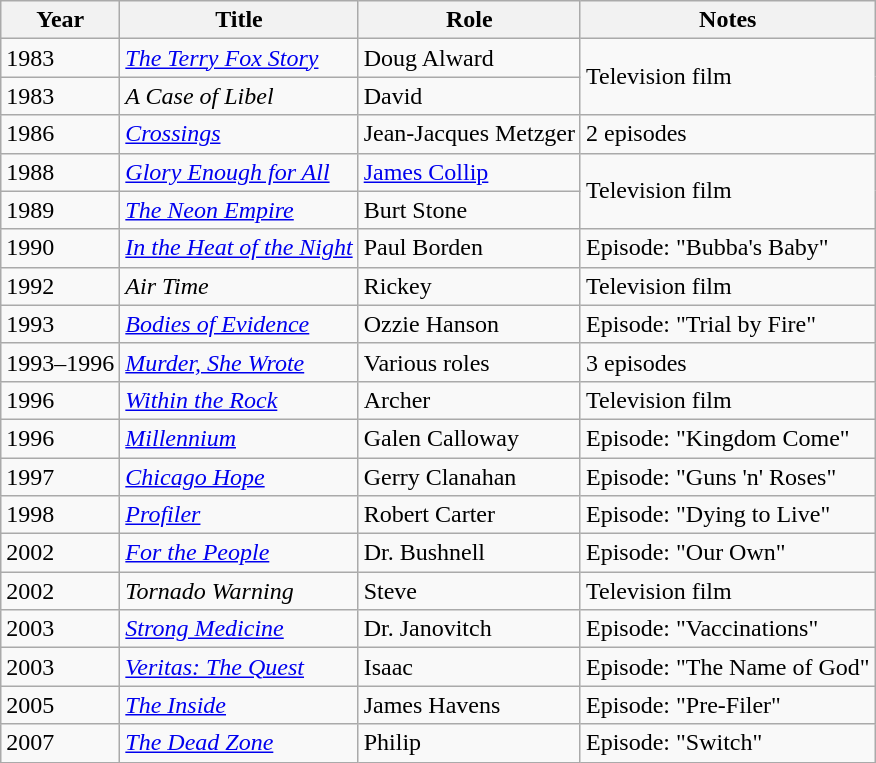<table class="wikitable sortable">
<tr>
<th>Year</th>
<th>Title</th>
<th>Role</th>
<th class="unsortable">Notes</th>
</tr>
<tr>
<td>1983</td>
<td data-sort-value="Terry Fox Story, The"><em><a href='#'>The Terry Fox Story</a></em></td>
<td>Doug Alward</td>
<td rowspan="2">Television film</td>
</tr>
<tr>
<td>1983</td>
<td data-sort-value="Case of Libel, A"><em>A Case of Libel</em></td>
<td>David</td>
</tr>
<tr>
<td>1986</td>
<td><a href='#'><em>Crossings</em></a></td>
<td>Jean-Jacques Metzger</td>
<td>2 episodes</td>
</tr>
<tr>
<td>1988</td>
<td><em><a href='#'>Glory Enough for All</a></em></td>
<td><a href='#'>James Collip</a></td>
<td rowspan="2">Television film</td>
</tr>
<tr>
<td>1989</td>
<td data-sort-value="Neon Empire, The"><em><a href='#'>The Neon Empire</a></em></td>
<td>Burt Stone</td>
</tr>
<tr>
<td>1990</td>
<td><a href='#'><em>In the Heat of the Night</em></a></td>
<td>Paul Borden</td>
<td>Episode: "Bubba's Baby"</td>
</tr>
<tr>
<td>1992</td>
<td><em>Air Time</em></td>
<td>Rickey</td>
<td>Television film</td>
</tr>
<tr>
<td>1993</td>
<td><a href='#'><em>Bodies of Evidence</em></a></td>
<td>Ozzie Hanson</td>
<td>Episode: "Trial by Fire"</td>
</tr>
<tr>
<td>1993–1996</td>
<td><em><a href='#'>Murder, She Wrote</a></em></td>
<td>Various roles</td>
<td>3 episodes</td>
</tr>
<tr>
<td>1996</td>
<td><em><a href='#'>Within the Rock</a></em></td>
<td>Archer</td>
<td>Television film</td>
</tr>
<tr>
<td>1996</td>
<td><a href='#'><em>Millennium</em></a></td>
<td>Galen Calloway</td>
<td>Episode: "Kingdom Come"</td>
</tr>
<tr>
<td>1997</td>
<td><em><a href='#'>Chicago Hope</a></em></td>
<td>Gerry Clanahan</td>
<td>Episode: "Guns 'n' Roses"</td>
</tr>
<tr>
<td>1998</td>
<td><a href='#'><em>Profiler</em></a></td>
<td>Robert Carter</td>
<td>Episode: "Dying to Live"</td>
</tr>
<tr>
<td>2002</td>
<td><a href='#'><em>For the People</em></a></td>
<td>Dr. Bushnell</td>
<td>Episode: "Our Own"</td>
</tr>
<tr>
<td>2002</td>
<td><em>Tornado Warning</em></td>
<td>Steve</td>
<td>Television film</td>
</tr>
<tr>
<td>2003</td>
<td><em><a href='#'>Strong Medicine</a></em></td>
<td>Dr. Janovitch</td>
<td>Episode: "Vaccinations"</td>
</tr>
<tr>
<td>2003</td>
<td><em><a href='#'>Veritas: The Quest</a></em></td>
<td>Isaac</td>
<td>Episode: "The Name of God"</td>
</tr>
<tr>
<td>2005</td>
<td data-sort-value="Inside, The"><a href='#'><em>The Inside</em></a></td>
<td>James Havens</td>
<td>Episode: "Pre-Filer"</td>
</tr>
<tr>
<td>2007</td>
<td data-sort-value="Dead Zone, The"><a href='#'><em>The Dead Zone</em></a></td>
<td>Philip</td>
<td>Episode: "Switch"</td>
</tr>
</table>
